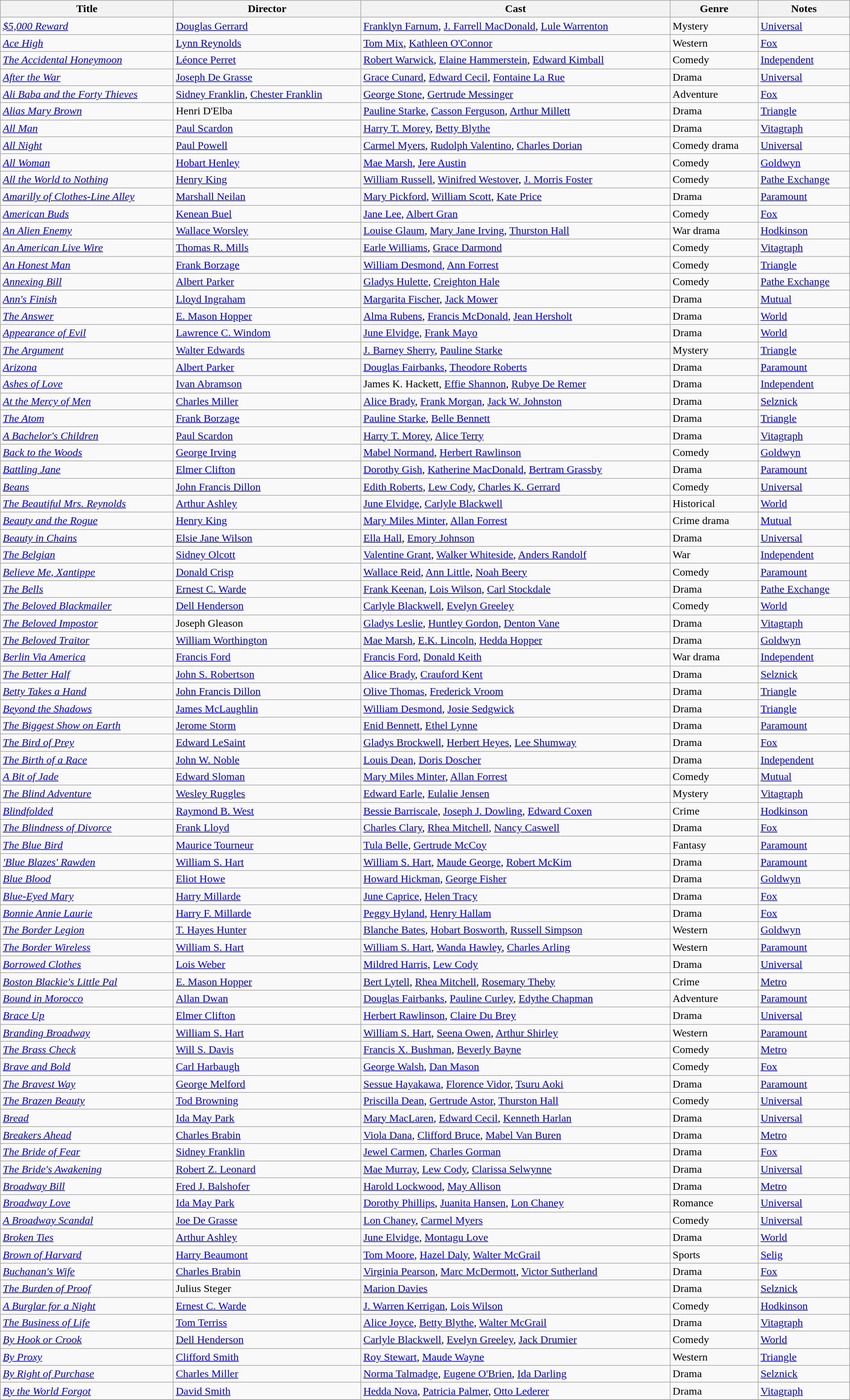<table class="wikitable" width= "100%">
<tr>
<th>Title</th>
<th>Director</th>
<th>Cast</th>
<th>Genre</th>
<th>Notes</th>
</tr>
<tr>
<td><em><a href='#'>$5,000 Reward</a></em></td>
<td><a href='#'>Douglas Gerrard</a></td>
<td><a href='#'>Franklyn Farnum</a>, <a href='#'>J. Farrell MacDonald</a>, <a href='#'>Lule Warrenton</a></td>
<td>Mystery</td>
<td><a href='#'>Universal</a></td>
</tr>
<tr>
<td><em><a href='#'>Ace High</a></em></td>
<td><a href='#'>Lynn Reynolds</a></td>
<td><a href='#'>Tom Mix</a>, <a href='#'>Kathleen O'Connor</a></td>
<td>Western</td>
<td><a href='#'>Fox</a></td>
</tr>
<tr>
<td><em><a href='#'>The Accidental Honeymoon</a></em></td>
<td><a href='#'>Léonce Perret</a></td>
<td><a href='#'>Robert Warwick</a>, <a href='#'>Elaine Hammerstein</a>, <a href='#'>Edward Kimball</a></td>
<td>Comedy</td>
<td><a href='#'>Independent</a></td>
</tr>
<tr>
<td><em><a href='#'>After the War</a></em></td>
<td><a href='#'>Joseph De Grasse</a></td>
<td><a href='#'>Grace Cunard</a>, <a href='#'>Edward Cecil</a>, <a href='#'>Fontaine La Rue</a></td>
<td>Drama</td>
<td><a href='#'>Universal</a></td>
</tr>
<tr>
<td><em><a href='#'>Ali Baba and the Forty Thieves</a></em></td>
<td><a href='#'>Sidney Franklin</a>, <a href='#'>Chester Franklin</a></td>
<td><a href='#'>George Stone</a>, <a href='#'>Gertrude Messinger</a></td>
<td>Adventure</td>
<td><a href='#'>Fox</a></td>
</tr>
<tr>
<td><em><a href='#'>Alias Mary Brown</a></em></td>
<td>Henri D'Elba</td>
<td><a href='#'>Pauline Starke</a>, <a href='#'>Casson Ferguson</a>, <a href='#'>Arthur Millett</a></td>
<td>Drama</td>
<td><a href='#'>Triangle</a></td>
</tr>
<tr>
<td><em><a href='#'>All Man</a></em></td>
<td><a href='#'>Paul Scardon</a></td>
<td><a href='#'>Harry T. Morey</a>, <a href='#'>Betty Blythe</a></td>
<td>Drama</td>
<td><a href='#'>Vitagraph</a></td>
</tr>
<tr>
<td><em><a href='#'>All Night</a></em></td>
<td><a href='#'>Paul Powell</a></td>
<td><a href='#'>Carmel Myers</a>, <a href='#'>Rudolph Valentino</a>, <a href='#'>Charles Dorian</a></td>
<td>Comedy drama</td>
<td><a href='#'>Universal</a></td>
</tr>
<tr>
<td><em><a href='#'>All Woman</a></em></td>
<td><a href='#'>Hobart Henley</a></td>
<td><a href='#'>Mae Marsh</a>, <a href='#'>Jere Austin</a></td>
<td>Comedy</td>
<td><a href='#'>Goldwyn</a></td>
</tr>
<tr>
<td><em><a href='#'>All the World to Nothing</a></em></td>
<td><a href='#'>Henry King</a></td>
<td><a href='#'>William Russell</a>, <a href='#'>Winifred Westover</a>, <a href='#'>J. Morris Foster</a></td>
<td>Comedy</td>
<td><a href='#'>Pathe Exchange</a></td>
</tr>
<tr>
<td><em><a href='#'>Amarilly of Clothes-Line Alley</a></em></td>
<td><a href='#'>Marshall Neilan</a></td>
<td><a href='#'>Mary Pickford</a>, <a href='#'>William Scott</a>, <a href='#'>Kate Price</a></td>
<td>Drama</td>
<td><a href='#'>Paramount</a></td>
</tr>
<tr>
<td><em><a href='#'>American Buds</a></em></td>
<td><a href='#'>Kenean Buel</a></td>
<td><a href='#'>Jane Lee</a>, <a href='#'>Albert Gran</a></td>
<td>Comedy</td>
<td><a href='#'>Fox</a></td>
</tr>
<tr>
<td><em><a href='#'>An Alien Enemy </a></em></td>
<td><a href='#'>Wallace Worsley</a></td>
<td><a href='#'>Louise Glaum</a>, <a href='#'>Mary Jane Irving</a>, <a href='#'>Thurston Hall</a></td>
<td>War drama</td>
<td><a href='#'>Hodkinson</a></td>
</tr>
<tr>
<td><em><a href='#'>An American Live Wire</a></em></td>
<td><a href='#'>Thomas R. Mills</a></td>
<td><a href='#'>Earle Williams</a>, <a href='#'>Grace Darmond</a></td>
<td>Comedy</td>
<td><a href='#'>Vitagraph</a></td>
</tr>
<tr>
<td><em><a href='#'>An Honest Man</a></em></td>
<td><a href='#'>Frank Borzage</a></td>
<td><a href='#'>William Desmond</a>, <a href='#'>Ann Forrest</a></td>
<td>Comedy</td>
<td><a href='#'>Triangle</a></td>
</tr>
<tr>
<td><em><a href='#'>Annexing Bill</a></em></td>
<td><a href='#'>Albert Parker</a></td>
<td><a href='#'>Gladys Hulette</a>, <a href='#'>Creighton Hale</a></td>
<td>Comedy</td>
<td><a href='#'>Pathe Exchange</a></td>
</tr>
<tr>
<td><em><a href='#'>Ann's Finish</a></em></td>
<td><a href='#'>Lloyd Ingraham</a></td>
<td><a href='#'>Margarita Fischer</a>, <a href='#'>Jack Mower</a></td>
<td>Drama</td>
<td><a href='#'>Mutual</a></td>
</tr>
<tr>
<td><em><a href='#'>The Answer</a></em></td>
<td><a href='#'>E. Mason Hopper</a></td>
<td><a href='#'>Alma Rubens</a>, <a href='#'>Francis McDonald</a>, <a href='#'>Jean Hersholt</a></td>
<td>Drama</td>
<td><a href='#'>World</a></td>
</tr>
<tr>
<td><em><a href='#'>Appearance of Evil</a></em></td>
<td><a href='#'>Lawrence C. Windom</a></td>
<td><a href='#'>June Elvidge</a>, <a href='#'>Frank Mayo</a></td>
<td>Drama</td>
<td><a href='#'>World</a></td>
</tr>
<tr>
<td><em><a href='#'>The Argument</a></em></td>
<td><a href='#'>Walter Edwards</a></td>
<td><a href='#'>J. Barney Sherry</a>, <a href='#'>Pauline Starke</a></td>
<td>Mystery</td>
<td><a href='#'>Triangle</a></td>
</tr>
<tr>
<td><em><a href='#'>Arizona</a></em></td>
<td><a href='#'>Albert Parker</a></td>
<td><a href='#'>Douglas Fairbanks</a>, <a href='#'>Theodore Roberts</a></td>
<td>Drama</td>
<td><a href='#'>Paramount</a></td>
</tr>
<tr>
<td><em><a href='#'>Ashes of Love</a></em></td>
<td><a href='#'>Ivan Abramson</a></td>
<td>James K. Hackett, <a href='#'>Effie Shannon</a>, <a href='#'>Rubye De Remer</a></td>
<td>Drama</td>
<td><a href='#'>Independent</a></td>
</tr>
<tr>
<td><em><a href='#'>At the Mercy of Men</a></em></td>
<td><a href='#'>Charles Miller</a></td>
<td><a href='#'>Alice Brady</a>, <a href='#'>Frank Morgan</a>, <a href='#'>Jack W. Johnston</a></td>
<td>Drama</td>
<td><a href='#'>Selznick</a></td>
</tr>
<tr>
<td><em><a href='#'>The Atom</a></em></td>
<td><a href='#'>Frank Borzage</a></td>
<td><a href='#'>Pauline Starke</a>, <a href='#'>Belle Bennett</a></td>
<td>Drama</td>
<td><a href='#'>Triangle</a></td>
</tr>
<tr>
<td><em><a href='#'>A Bachelor's Children</a></em></td>
<td><a href='#'>Paul Scardon</a></td>
<td><a href='#'>Harry T. Morey</a>, <a href='#'>Alice Terry</a></td>
<td>Drama</td>
<td><a href='#'>Vitagraph</a></td>
</tr>
<tr>
<td><em><a href='#'>Back to the Woods</a></em></td>
<td><a href='#'>George Irving</a></td>
<td><a href='#'>Mabel Normand</a>, <a href='#'>Herbert Rawlinson</a></td>
<td>Comedy</td>
<td><a href='#'>Goldwyn</a></td>
</tr>
<tr>
<td><em><a href='#'>Battling Jane </a></em></td>
<td><a href='#'>Elmer Clifton</a></td>
<td><a href='#'>Dorothy Gish</a>, <a href='#'>Katherine MacDonald</a>, <a href='#'>Bertram Grassby</a></td>
<td>Drama</td>
<td><a href='#'>Paramount</a></td>
</tr>
<tr>
<td><em><a href='#'>Beans</a></em></td>
<td><a href='#'>John Francis Dillon</a></td>
<td><a href='#'>Edith Roberts</a>, <a href='#'>Lew Cody</a>, <a href='#'>Charles K. Gerrard</a></td>
<td>Comedy</td>
<td><a href='#'>Universal</a></td>
</tr>
<tr>
<td><em><a href='#'>The Beautiful Mrs. Reynolds</a></em></td>
<td><a href='#'>Arthur Ashley</a></td>
<td><a href='#'>June Elvidge</a>, <a href='#'>Carlyle Blackwell</a></td>
<td>Historical</td>
<td><a href='#'>World</a></td>
</tr>
<tr>
<td><em><a href='#'>Beauty and the Rogue</a></em></td>
<td><a href='#'>Henry King</a></td>
<td><a href='#'>Mary Miles Minter</a>, <a href='#'>Allan Forrest</a></td>
<td>Crime drama</td>
<td><a href='#'>Mutual</a></td>
</tr>
<tr>
<td><em><a href='#'>Beauty in Chains</a></em></td>
<td><a href='#'>Elsie Jane Wilson</a></td>
<td><a href='#'>Ella Hall</a>, <a href='#'>Emory Johnson</a></td>
<td>Drama</td>
<td><a href='#'>Universal</a></td>
</tr>
<tr>
<td><em><a href='#'>The Belgian</a></em></td>
<td><a href='#'>Sidney Olcott</a></td>
<td><a href='#'>Valentine Grant</a>, <a href='#'>Walker Whiteside</a>, <a href='#'>Anders Randolf</a></td>
<td>War</td>
<td><a href='#'>Independent</a></td>
</tr>
<tr>
<td><em><a href='#'>Believe Me, Xantippe</a></em></td>
<td><a href='#'>Donald Crisp</a></td>
<td><a href='#'>Wallace Reid</a>, <a href='#'>Ann Little</a>, <a href='#'>Noah Beery</a></td>
<td>Comedy</td>
<td><a href='#'>Paramount</a></td>
</tr>
<tr>
<td><em><a href='#'>The Bells</a></em></td>
<td><a href='#'>Ernest C. Warde</a></td>
<td><a href='#'>Frank Keenan</a>, <a href='#'>Lois Wilson</a>, <a href='#'>Carl Stockdale</a></td>
<td>Drama</td>
<td><a href='#'>Pathe Exchange</a></td>
</tr>
<tr>
<td><em><a href='#'>The Beloved Blackmailer </a></em></td>
<td><a href='#'>Dell Henderson</a></td>
<td><a href='#'>Carlyle Blackwell</a>, <a href='#'>Evelyn Greeley</a></td>
<td>Comedy</td>
<td><a href='#'>World</a></td>
</tr>
<tr>
<td><em><a href='#'>The Beloved Impostor</a></em></td>
<td>Joseph Gleason</td>
<td><a href='#'>Gladys Leslie</a>, <a href='#'>Huntley Gordon</a>, <a href='#'>Denton Vane</a></td>
<td>Drama</td>
<td><a href='#'>Vitagraph</a></td>
</tr>
<tr>
<td><em><a href='#'>The Beloved Traitor</a></em></td>
<td><a href='#'>William Worthington</a></td>
<td><a href='#'>Mae Marsh</a>, <a href='#'>E.K. Lincoln</a>, <a href='#'>Hedda Hopper</a></td>
<td>Drama</td>
<td><a href='#'>Goldwyn</a></td>
</tr>
<tr>
<td><em><a href='#'>Berlin Via America </a></em></td>
<td><a href='#'>Francis Ford</a></td>
<td><a href='#'>Francis Ford</a>, <a href='#'>Donald Keith</a></td>
<td>War drama</td>
<td><a href='#'>Independent</a></td>
</tr>
<tr>
<td><em><a href='#'>The Better Half</a></em></td>
<td><a href='#'>John S. Robertson</a></td>
<td><a href='#'>Alice Brady</a>, <a href='#'>Crauford Kent</a></td>
<td>Drama</td>
<td><a href='#'>Selznick</a></td>
</tr>
<tr>
<td><em><a href='#'>Betty Takes a Hand</a></em></td>
<td><a href='#'>John Francis Dillon</a></td>
<td><a href='#'>Olive Thomas</a>, <a href='#'>Frederick Vroom</a></td>
<td>Drama</td>
<td><a href='#'>Triangle</a></td>
</tr>
<tr>
<td><em><a href='#'>Beyond the Shadows</a></em></td>
<td><a href='#'>James McLaughlin</a></td>
<td><a href='#'>William Desmond</a>, <a href='#'>Josie Sedgwick</a></td>
<td>Drama</td>
<td><a href='#'>Triangle</a></td>
</tr>
<tr>
<td><em><a href='#'>The Biggest Show on Earth</a></em></td>
<td><a href='#'>Jerome Storm</a></td>
<td><a href='#'>Enid Bennett</a>, <a href='#'>Ethel Lynne</a></td>
<td>Drama</td>
<td><a href='#'>Paramount</a></td>
</tr>
<tr>
<td><em><a href='#'>The Bird of Prey </a></em></td>
<td><a href='#'>Edward LeSaint</a></td>
<td><a href='#'>Gladys Brockwell</a>, <a href='#'>Herbert Heyes</a>, <a href='#'>Lee Shumway</a></td>
<td>Drama</td>
<td><a href='#'>Fox</a></td>
</tr>
<tr>
<td><em><a href='#'>The Birth of a Race</a></em></td>
<td><a href='#'>John W. Noble</a></td>
<td><a href='#'>Louis Dean</a>, <a href='#'>Doris Doscher</a></td>
<td>Drama</td>
<td><a href='#'>Independent</a></td>
</tr>
<tr>
<td><em><a href='#'>A Bit of Jade </a></em></td>
<td><a href='#'>Edward Sloman</a></td>
<td><a href='#'>Mary Miles Minter</a>, <a href='#'>Allan Forrest</a></td>
<td>Comedy</td>
<td><a href='#'>Mutual</a></td>
</tr>
<tr>
<td><em><a href='#'>The Blind Adventure</a></em></td>
<td><a href='#'>Wesley Ruggles</a></td>
<td><a href='#'>Edward Earle</a>, <a href='#'>Eulalie Jensen</a></td>
<td>Mystery</td>
<td><a href='#'>Vitagraph</a></td>
</tr>
<tr>
<td><em><a href='#'>Blindfolded</a></em></td>
<td><a href='#'>Raymond B. West</a></td>
<td><a href='#'>Bessie Barriscale</a>, <a href='#'>Joseph J. Dowling</a>, <a href='#'>Edward Coxen</a></td>
<td>Crime</td>
<td><a href='#'>Hodkinson</a></td>
</tr>
<tr>
<td><em><a href='#'>The Blindness of Divorce </a></em></td>
<td><a href='#'>Frank Lloyd</a></td>
<td><a href='#'>Charles Clary</a>, <a href='#'>Rhea Mitchell</a>, <a href='#'>Nancy Caswell</a></td>
<td>Drama</td>
<td><a href='#'>Fox</a></td>
</tr>
<tr>
<td><em><a href='#'>The Blue Bird</a></em></td>
<td><a href='#'>Maurice Tourneur</a></td>
<td><a href='#'>Tula Belle</a>, <a href='#'>Gertrude McCoy</a></td>
<td>Fantasy</td>
<td><a href='#'>Paramount</a></td>
</tr>
<tr>
<td><em><a href='#'>'Blue Blazes' Rawden</a></em></td>
<td><a href='#'>William S. Hart</a></td>
<td><a href='#'>William S. Hart</a>, <a href='#'>Maude George</a>, <a href='#'>Robert McKim</a></td>
<td>Drama</td>
<td><a href='#'>Paramount</a></td>
</tr>
<tr>
<td><em> <a href='#'>Blue Blood</a></em></td>
<td><a href='#'>Eliot Howe</a></td>
<td><a href='#'>Howard Hickman</a>, <a href='#'>George Fisher</a></td>
<td>Drama</td>
<td><a href='#'>Goldwyn</a></td>
</tr>
<tr>
<td><em><a href='#'>Blue-Eyed Mary</a></em></td>
<td><a href='#'>Harry Millarde</a></td>
<td><a href='#'>June Caprice</a>, <a href='#'>Helen Tracy</a></td>
<td>Drama</td>
<td><a href='#'>Fox</a></td>
</tr>
<tr>
<td><em><a href='#'>Bonnie Annie Laurie</a></em></td>
<td><a href='#'>Harry F. Millarde</a></td>
<td><a href='#'>Peggy Hyland</a>, <a href='#'>Henry Hallam</a></td>
<td>Drama</td>
<td><a href='#'>Fox</a></td>
</tr>
<tr>
<td><em><a href='#'>The Border Legion</a></em></td>
<td><a href='#'>T. Hayes Hunter</a></td>
<td><a href='#'>Blanche Bates</a>, <a href='#'>Hobart Bosworth</a>, <a href='#'>Russell Simpson</a></td>
<td>Western</td>
<td><a href='#'>Goldwyn</a></td>
</tr>
<tr>
<td><em><a href='#'>The Border Wireless</a></em></td>
<td><a href='#'>William S. Hart</a></td>
<td><a href='#'>William S. Hart</a>, <a href='#'>Wanda Hawley</a>, <a href='#'>Charles Arling</a></td>
<td>Western</td>
<td><a href='#'>Paramount</a></td>
</tr>
<tr>
<td><em><a href='#'>Borrowed Clothes</a></em></td>
<td><a href='#'>Lois Weber</a></td>
<td><a href='#'>Mildred Harris</a>, <a href='#'>Lew Cody</a></td>
<td>Drama</td>
<td><a href='#'>Universal</a></td>
</tr>
<tr>
<td><em><a href='#'>Boston Blackie's Little Pal</a></em></td>
<td><a href='#'>E. Mason Hopper</a></td>
<td><a href='#'>Bert Lytell</a>, <a href='#'>Rhea Mitchell</a>, <a href='#'>Rosemary Theby</a></td>
<td>Crime</td>
<td><a href='#'>Metro</a></td>
</tr>
<tr>
<td><em><a href='#'>Bound in Morocco</a></em></td>
<td><a href='#'>Allan Dwan</a></td>
<td><a href='#'>Douglas Fairbanks</a>, <a href='#'>Pauline Curley</a>, <a href='#'>Edythe Chapman</a></td>
<td>Adventure</td>
<td><a href='#'>Paramount</a></td>
</tr>
<tr>
<td><em><a href='#'>Brace Up</a></em></td>
<td><a href='#'>Elmer Clifton</a></td>
<td><a href='#'>Herbert Rawlinson</a>, <a href='#'>Claire Du Brey</a></td>
<td>Drama</td>
<td><a href='#'>Universal</a></td>
</tr>
<tr>
<td><em><a href='#'>Branding Broadway</a></em></td>
<td><a href='#'>William S. Hart</a></td>
<td><a href='#'>William S. Hart</a>, <a href='#'>Seena Owen</a>, <a href='#'>Arthur Shirley</a></td>
<td>Western</td>
<td><a href='#'>Paramount</a></td>
</tr>
<tr>
<td><em><a href='#'>The Brass Check</a></em></td>
<td><a href='#'>Will S. Davis</a></td>
<td><a href='#'>Francis X. Bushman</a>, <a href='#'>Beverly Bayne</a></td>
<td>Comedy</td>
<td><a href='#'>Metro</a></td>
</tr>
<tr>
<td><em><a href='#'>Brave and Bold</a></em></td>
<td><a href='#'>Carl Harbaugh</a></td>
<td><a href='#'>George Walsh</a>, <a href='#'>Dan Mason</a></td>
<td>Comedy</td>
<td><a href='#'>Fox</a></td>
</tr>
<tr>
<td><em><a href='#'>The Bravest Way </a></em></td>
<td><a href='#'>George Melford</a></td>
<td><a href='#'>Sessue Hayakawa</a>, <a href='#'>Florence Vidor</a>, <a href='#'>Tsuru Aoki</a></td>
<td>Drama</td>
<td><a href='#'>Paramount</a></td>
</tr>
<tr>
<td><em><a href='#'>The Brazen Beauty</a></em></td>
<td><a href='#'>Tod Browning</a></td>
<td><a href='#'>Priscilla Dean</a>, <a href='#'>Gertrude Astor</a>, <a href='#'>Thurston Hall</a></td>
<td>Comedy</td>
<td><a href='#'>Universal</a></td>
</tr>
<tr>
<td><em><a href='#'>Bread</a></em></td>
<td><a href='#'>Ida May Park</a></td>
<td><a href='#'>Mary MacLaren</a>, <a href='#'>Edward Cecil</a>, <a href='#'>Kenneth Harlan</a></td>
<td>Drama</td>
<td><a href='#'>Universal</a></td>
</tr>
<tr>
<td><em><a href='#'>Breakers Ahead </a></em></td>
<td><a href='#'>Charles Brabin</a></td>
<td><a href='#'>Viola Dana</a>, <a href='#'>Clifford Bruce</a>, <a href='#'>Mabel Van Buren</a></td>
<td>Drama</td>
<td><a href='#'>Metro</a></td>
</tr>
<tr>
<td><em><a href='#'>The Bride of Fear</a></em></td>
<td><a href='#'>Sidney Franklin</a></td>
<td><a href='#'>Jewel Carmen</a>, <a href='#'>Charles Gorman</a></td>
<td>Drama</td>
<td><a href='#'>Fox</a></td>
</tr>
<tr>
<td><em><a href='#'>The Bride's Awakening</a></em></td>
<td><a href='#'>Robert Z. Leonard</a></td>
<td><a href='#'>Mae Murray</a>, <a href='#'>Lew Cody</a>, <a href='#'>Clarissa Selwynne</a></td>
<td>Drama</td>
<td><a href='#'>Universal</a></td>
</tr>
<tr>
<td><em><a href='#'>Broadway Bill</a></em></td>
<td><a href='#'>Fred J. Balshofer</a></td>
<td><a href='#'>Harold Lockwood</a>, <a href='#'>May Allison</a></td>
<td>Drama</td>
<td><a href='#'>Metro</a></td>
</tr>
<tr>
<td><em><a href='#'>Broadway Love </a></em></td>
<td><a href='#'>Ida May Park</a></td>
<td><a href='#'>Dorothy Phillips</a>, <a href='#'>Juanita Hansen</a>, <a href='#'>Lon Chaney</a></td>
<td>Romance</td>
<td><a href='#'>Universal</a></td>
</tr>
<tr>
<td><em><a href='#'>A Broadway Scandal </a></em></td>
<td><a href='#'>Joe De Grasse</a></td>
<td><a href='#'>Lon Chaney</a>, <a href='#'>Carmel Myers</a></td>
<td>Comedy</td>
<td><a href='#'>Universal</a></td>
</tr>
<tr>
<td><em><a href='#'>Broken Ties</a></em></td>
<td><a href='#'>Arthur Ashley</a></td>
<td><a href='#'>June Elvidge</a>, <a href='#'>Montagu Love</a></td>
<td>Drama</td>
<td><a href='#'>World</a></td>
</tr>
<tr>
<td><em><a href='#'>Brown of Harvard</a></em></td>
<td><a href='#'>Harry Beaumont</a></td>
<td><a href='#'>Tom Moore</a>, <a href='#'>Hazel Daly</a>, <a href='#'>Walter McGrail</a></td>
<td>Sports</td>
<td><a href='#'>Selig</a></td>
</tr>
<tr>
<td><em><a href='#'>Buchanan's Wife</a></em></td>
<td><a href='#'>Charles Brabin</a></td>
<td><a href='#'>Virginia Pearson</a>, <a href='#'>Marc McDermott</a>, <a href='#'>Victor Sutherland</a></td>
<td>Drama</td>
<td><a href='#'>Fox</a></td>
</tr>
<tr>
<td><em><a href='#'>The Burden of Proof</a></em></td>
<td>Julius Steger</td>
<td><a href='#'>Marion Davies</a></td>
<td>Drama</td>
<td><a href='#'>Selznick</a></td>
</tr>
<tr>
<td><em><a href='#'>A Burglar for a Night </a></em></td>
<td><a href='#'>Ernest C. Warde</a></td>
<td><a href='#'>J. Warren Kerrigan</a>, <a href='#'>Lois Wilson</a></td>
<td>Comedy</td>
<td><a href='#'>Hodkinson</a></td>
</tr>
<tr>
<td><em><a href='#'>The Business of Life</a></em></td>
<td><a href='#'>Tom Terriss</a></td>
<td><a href='#'>Alice Joyce</a>, <a href='#'>Betty Blythe</a>, <a href='#'>Walter McGrail</a></td>
<td>Drama</td>
<td><a href='#'>Vitagraph</a></td>
</tr>
<tr>
<td><em><a href='#'>By Hook or Crook</a></em></td>
<td><a href='#'>Dell Henderson</a></td>
<td><a href='#'>Carlyle Blackwell</a>, <a href='#'>Evelyn Greeley</a>, <a href='#'>Jack Drumier</a></td>
<td>Comedy</td>
<td><a href='#'>World</a></td>
</tr>
<tr>
<td><em><a href='#'>By Proxy </a></em></td>
<td><a href='#'>Clifford Smith</a></td>
<td><a href='#'>Roy Stewart</a>, <a href='#'>Maude Wayne</a></td>
<td>Western</td>
<td><a href='#'>Triangle</a></td>
</tr>
<tr>
<td><em><a href='#'>By Right of Purchase </a></em></td>
<td><a href='#'>Charles Miller</a></td>
<td><a href='#'>Norma Talmadge</a>, <a href='#'>Eugene O'Brien</a>, <a href='#'>Ida Darling</a></td>
<td>Drama</td>
<td><a href='#'>Selznick</a></td>
</tr>
<tr>
<td><em><a href='#'>By the World Forgot </a></em></td>
<td><a href='#'>David Smith</a></td>
<td><a href='#'>Hedda Nova</a>, <a href='#'>Patricia Palmer</a>, <a href='#'>Otto Lederer</a></td>
<td>Drama</td>
<td><a href='#'>Vitagraph</a></td>
</tr>
<tr>
</tr>
</table>
